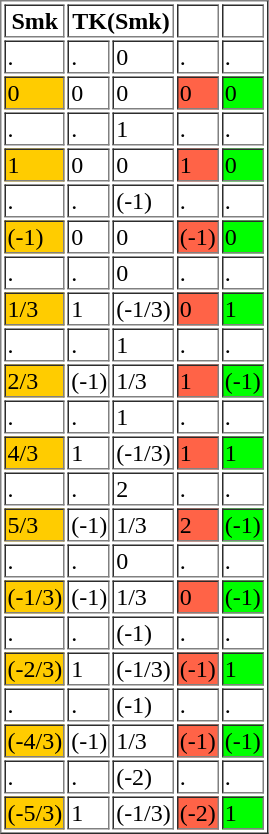<table border="1">
<tr>
<th>Smk</th>
<th colspan="2"><strong>TK</strong>(Smk)</th>
<th></th>
<th></th>
</tr>
<tr>
<td>.</td>
<td>.</td>
<td>0</td>
<td>.</td>
<td>.</td>
</tr>
<tr>
<td style="background:#FFCC00">0</td>
<td>0</td>
<td>0</td>
<td style="background:#FF6347">0</td>
<td style="background:#00FF00">0</td>
</tr>
<tr>
<td>.</td>
<td>.</td>
<td>1</td>
<td>.</td>
<td>.</td>
</tr>
<tr>
<td style="background:#FFCC00">1</td>
<td>0</td>
<td>0</td>
<td style="background:#FF6347">1</td>
<td style="background:#00FF00">0</td>
</tr>
<tr>
<td>.</td>
<td>.</td>
<td>(-1)</td>
<td>.</td>
<td>.</td>
</tr>
<tr>
<td style="background:#FFCC00">(-1)</td>
<td>0</td>
<td>0</td>
<td style="background:#FF6347">(-1)</td>
<td style="background:#00FF00">0</td>
</tr>
<tr>
<td>.</td>
<td>.</td>
<td>0</td>
<td>.</td>
<td>.</td>
</tr>
<tr>
<td style="background:#FFCC00">1/3</td>
<td>1</td>
<td>(-1/3)</td>
<td style="background:#FF6347">0</td>
<td style="background:#00FF00">1</td>
</tr>
<tr>
<td>.</td>
<td>.</td>
<td>1</td>
<td>.</td>
<td>.</td>
</tr>
<tr>
<td style="background:#FFCC00">2/3</td>
<td>(-1)</td>
<td>1/3</td>
<td style="background:#FF6347">1</td>
<td style="background:#00FF00">(-1)</td>
</tr>
<tr>
<td>.</td>
<td>.</td>
<td>1</td>
<td>.</td>
<td>.</td>
</tr>
<tr>
<td style="background:#FFCC00">4/3</td>
<td>1</td>
<td>(-1/3)</td>
<td style="background:#FF6347">1</td>
<td style="background:#00FF00">1</td>
</tr>
<tr>
<td>.</td>
<td>.</td>
<td>2</td>
<td>.</td>
<td>.</td>
</tr>
<tr>
<td style="background:#FFCC00">5/3</td>
<td>(-1)</td>
<td>1/3</td>
<td style="background:#FF6347">2</td>
<td style="background:#00FF00">(-1)</td>
</tr>
<tr>
<td>.</td>
<td>.</td>
<td>0</td>
<td>.</td>
<td>.</td>
</tr>
<tr>
<td style="background:#FFCC00">(-1/3)</td>
<td>(-1)</td>
<td>1/3</td>
<td style="background:#FF6347">0</td>
<td style="background:#00FF00">(-1)</td>
</tr>
<tr>
<td>.</td>
<td>.</td>
<td>(-1)</td>
<td>.</td>
<td>.</td>
</tr>
<tr>
<td style="background:#FFCC00">(-2/3)</td>
<td>1</td>
<td>(-1/3)</td>
<td style="background:#FF6347">(-1)</td>
<td style="background:#00FF00">1</td>
</tr>
<tr>
<td>.</td>
<td>.</td>
<td>(-1)</td>
<td>.</td>
<td>.</td>
</tr>
<tr>
<td style="background:#FFCC00">(-4/3)</td>
<td>(-1)</td>
<td>1/3</td>
<td style="background:#FF6347">(-1)</td>
<td style="background:#00FF00">(-1)</td>
</tr>
<tr>
<td>.</td>
<td>.</td>
<td>(-2)</td>
<td>.</td>
<td>.</td>
</tr>
<tr>
<td style="background:#FFCC00">(-5/3)</td>
<td>1</td>
<td>(-1/3)</td>
<td style="background:#FF6347">(-2)</td>
<td style="background:#00FF00">1</td>
</tr>
</table>
